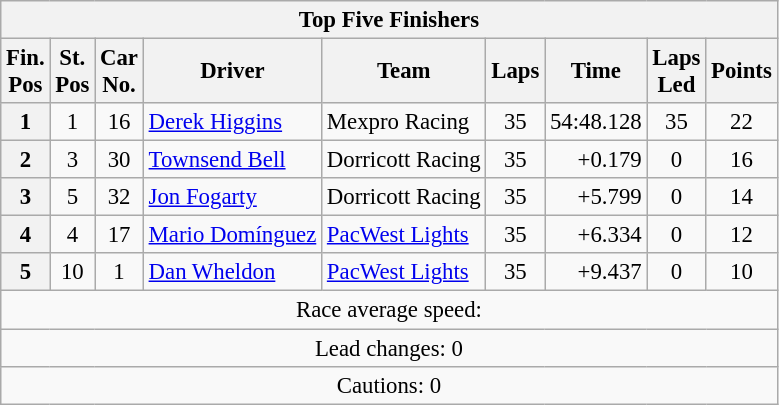<table class="wikitable" style="font-size:95%;">
<tr>
<th colspan=9>Top Five Finishers</th>
</tr>
<tr>
<th>Fin.<br>Pos</th>
<th>St.<br>Pos</th>
<th>Car<br>No.</th>
<th>Driver</th>
<th>Team</th>
<th>Laps</th>
<th>Time</th>
<th>Laps<br>Led</th>
<th>Points</th>
</tr>
<tr>
<th>1</th>
<td align=center>1</td>
<td align=center>16</td>
<td> <a href='#'>Derek Higgins</a></td>
<td>Mexpro Racing</td>
<td align=center>35</td>
<td align=right>54:48.128</td>
<td align=center>35</td>
<td align=center>22</td>
</tr>
<tr>
<th>2</th>
<td align=center>3</td>
<td align=center>30</td>
<td> <a href='#'>Townsend Bell</a></td>
<td>Dorricott Racing</td>
<td align=center>35</td>
<td align=right>+0.179</td>
<td align=center>0</td>
<td align=center>16</td>
</tr>
<tr>
<th>3</th>
<td align=center>5</td>
<td align=center>32</td>
<td> <a href='#'>Jon Fogarty</a></td>
<td>Dorricott Racing</td>
<td align=center>35</td>
<td align=right>+5.799</td>
<td align=center>0</td>
<td align=center>14</td>
</tr>
<tr>
<th>4</th>
<td align=center>4</td>
<td align=center>17</td>
<td> <a href='#'>Mario Domínguez</a></td>
<td><a href='#'>PacWest Lights</a></td>
<td align=center>35</td>
<td align=right>+6.334</td>
<td align=center>0</td>
<td align=center>12</td>
</tr>
<tr>
<th>5</th>
<td align=center>10</td>
<td align=center>1</td>
<td> <a href='#'>Dan Wheldon</a></td>
<td><a href='#'>PacWest Lights</a></td>
<td align=center>35</td>
<td align=right>+9.437</td>
<td align=center>0</td>
<td align=center>10</td>
</tr>
<tr>
<td align=center colspan=9>Race average speed: </td>
</tr>
<tr>
<td align=center colspan=9>Lead changes: 0</td>
</tr>
<tr>
<td align=center colspan=9>Cautions: 0</td>
</tr>
</table>
